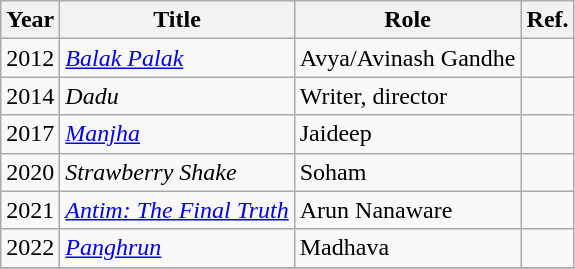<table class="wikitable sortable">
<tr>
<th>Year</th>
<th>Title</th>
<th>Role</th>
<th class="unsortable">Ref.</th>
</tr>
<tr>
<td>2012</td>
<td><em><a href='#'>Balak Palak</a></em></td>
<td>Avya/Avinash Gandhe</td>
<td></td>
</tr>
<tr>
<td>2014</td>
<td><em>Dadu</em></td>
<td>Writer, director</td>
<td></td>
</tr>
<tr>
<td>2017</td>
<td><em><a href='#'>Manjha</a></em></td>
<td>Jaideep</td>
<td></td>
</tr>
<tr>
<td>2020</td>
<td><em>Strawberry Shake</em></td>
<td>Soham</td>
<td></td>
</tr>
<tr>
<td>2021</td>
<td><em><a href='#'>Antim: The Final Truth</a></em></td>
<td>Arun Nanaware</td>
<td></td>
</tr>
<tr>
<td>2022</td>
<td><em><a href='#'>Panghrun</a></em></td>
<td>Madhava</td>
<td></td>
</tr>
<tr>
</tr>
</table>
